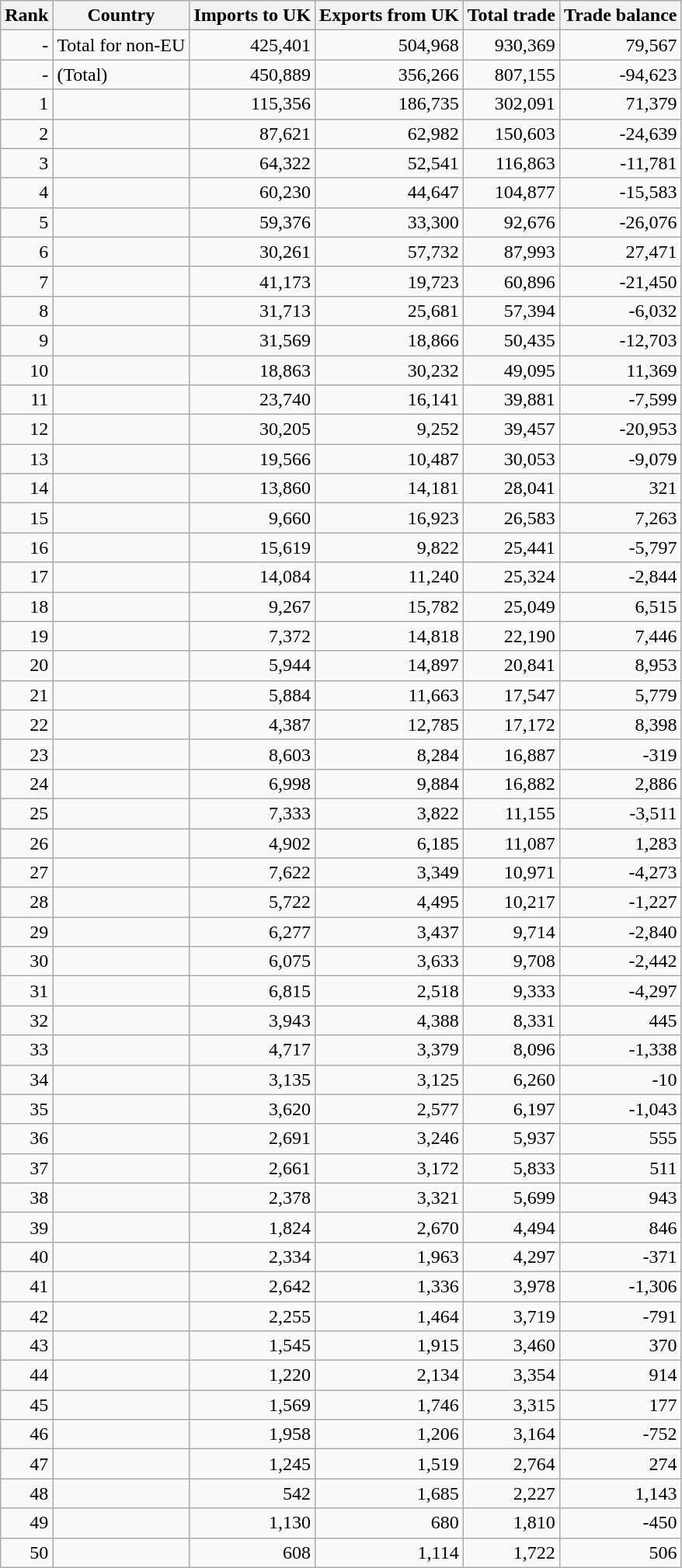<table class="wikitable sortable" style="text-align:right;">
<tr style="text-align:center">
<th>Rank</th>
<th>Country</th>
<th>Imports to UK</th>
<th>Exports from UK</th>
<th>Total trade</th>
<th>Trade balance</th>
</tr>
<tr>
<td>-</td>
<td align="left">Total for non-EU</td>
<td align="right">425,401</td>
<td align="right">504,968</td>
<td align="right">930,369</td>
<td align="right">79,567</td>
</tr>
<tr>
<td>-</td>
<td align="left"> (Total)</td>
<td align="right">450,889</td>
<td align="right">356,266</td>
<td align="right">807,155</td>
<td align="right">-94,623</td>
</tr>
<tr>
<td align="right">1</td>
<td align="left"></td>
<td align="right">115,356</td>
<td align="right">186,735</td>
<td align="right">302,091</td>
<td align="right">71,379</td>
</tr>
<tr>
<td align="right">2</td>
<td align="left"></td>
<td align="right">87,621</td>
<td align="right">62,982</td>
<td align="right">150,603</td>
<td align="right">-24,639</td>
</tr>
<tr>
<td align="right">3</td>
<td align="left"></td>
<td align="right">64,322</td>
<td align="right">52,541</td>
<td align="right">116,863</td>
<td align="right">-11,781</td>
</tr>
<tr>
<td align="right">4</td>
<td align="left"></td>
<td align="right">60,230</td>
<td align="right">44,647</td>
<td align="right">104,877</td>
<td align="right">-15,583</td>
</tr>
<tr>
<td align="right">5</td>
<td align="left"></td>
<td align="right">59,376</td>
<td align="right">33,300</td>
<td align="right">92,676</td>
<td align="right">-26,076</td>
</tr>
<tr>
<td align="right">6</td>
<td align="left"></td>
<td align="right">30,261</td>
<td align="right">57,732</td>
<td align="right">87,993</td>
<td align="right">27,471</td>
</tr>
<tr>
<td align="right">7</td>
<td align="left"></td>
<td align="right">41,173</td>
<td align="right">19,723</td>
<td align="right">60,896</td>
<td align="right">-21,450</td>
</tr>
<tr>
<td align="right">8</td>
<td align="left"></td>
<td align="right">31,713</td>
<td align="right">25,681</td>
<td align="right">57,394</td>
<td align="right">-6,032</td>
</tr>
<tr>
<td align="right">9</td>
<td align="left"></td>
<td align="right">31,569</td>
<td align="right">18,866</td>
<td align="right">50,435</td>
<td align="right">-12,703</td>
</tr>
<tr>
<td align="right">10</td>
<td align="left"></td>
<td align="right">18,863</td>
<td align="right">30,232</td>
<td align="right">49,095</td>
<td align="right">11,369</td>
</tr>
<tr>
<td align="right">11</td>
<td align="left"></td>
<td align="right">23,740</td>
<td align="right">16,141</td>
<td align="right">39,881</td>
<td align="right">-7,599</td>
</tr>
<tr>
<td align="right">12</td>
<td align="left"></td>
<td align="right">30,205</td>
<td align="right">9,252</td>
<td align="right">39,457</td>
<td align="right">-20,953</td>
</tr>
<tr>
<td align="right">13</td>
<td align="left"></td>
<td align="right">19,566</td>
<td align="right">10,487</td>
<td align="right">30,053</td>
<td align="right">-9,079</td>
</tr>
<tr>
<td align="right">14</td>
<td align="left"></td>
<td align="right">13,860</td>
<td align="right">14,181</td>
<td align="right">28,041</td>
<td align="right">321</td>
</tr>
<tr>
<td align="right">15</td>
<td align="left"></td>
<td align="right">9,660</td>
<td align="right">16,923</td>
<td align="right">26,583</td>
<td align="right">7,263</td>
</tr>
<tr>
<td align="right">16</td>
<td align="left"></td>
<td align="right">15,619</td>
<td align="right">9,822</td>
<td align="right">25,441</td>
<td align="right">-5,797</td>
</tr>
<tr>
<td align="right">17</td>
<td align="left"></td>
<td align="right">14,084</td>
<td align="right">11,240</td>
<td align="right">25,324</td>
<td align="right">-2,844</td>
</tr>
<tr>
<td align="right">18</td>
<td align="left"></td>
<td align="right">9,267</td>
<td align="right">15,782</td>
<td align="right">25,049</td>
<td align="right">6,515</td>
</tr>
<tr>
<td align="right">19</td>
<td align="left"></td>
<td align="right">7,372</td>
<td align="right">14,818</td>
<td align="right">22,190</td>
<td align="right">7,446</td>
</tr>
<tr>
<td align="right">20</td>
<td align="left"></td>
<td align="right">5,944</td>
<td align="right">14,897</td>
<td align="right">20,841</td>
<td align="right">8,953</td>
</tr>
<tr>
<td align="right">21</td>
<td align="left"></td>
<td align="right">5,884</td>
<td align="right">11,663</td>
<td align="right">17,547</td>
<td align="right">5,779</td>
</tr>
<tr>
<td align="right">22</td>
<td align="left"></td>
<td align="right">4,387</td>
<td align="right">12,785</td>
<td align="right">17,172</td>
<td align="right">8,398</td>
</tr>
<tr>
<td align="right">23</td>
<td align="left"></td>
<td align="right">8,603</td>
<td align="right">8,284</td>
<td align="right">16,887</td>
<td align="right">-319</td>
</tr>
<tr>
<td align="right">24</td>
<td align="left"></td>
<td align="right">6,998</td>
<td align="right">9,884</td>
<td align="right">16,882</td>
<td align="right">2,886</td>
</tr>
<tr>
<td align="right">25</td>
<td align="left"></td>
<td align="right">7,333</td>
<td align="right">3,822</td>
<td align="right">11,155</td>
<td align="right">-3,511</td>
</tr>
<tr>
<td align="right">26</td>
<td align="left"></td>
<td align="right">4,902</td>
<td align="right">6,185</td>
<td align="right">11,087</td>
<td align="right">1,283</td>
</tr>
<tr>
<td align="right">27</td>
<td align="left"></td>
<td align="right">7,622</td>
<td align="right">3,349</td>
<td align="right">10,971</td>
<td align="right">-4,273</td>
</tr>
<tr>
<td align="right">28</td>
<td align="left"></td>
<td align="right">5,722</td>
<td align="right">4,495</td>
<td align="right">10,217</td>
<td align="right">-1,227</td>
</tr>
<tr>
<td align="right">29</td>
<td align="left"></td>
<td align="right">6,277</td>
<td align="right">3,437</td>
<td align="right">9,714</td>
<td align="right">-2,840</td>
</tr>
<tr>
<td align="right">30</td>
<td align="left"></td>
<td align="right">6,075</td>
<td align="right">3,633</td>
<td align="right">9,708</td>
<td align="right">-2,442</td>
</tr>
<tr>
<td align="right">31</td>
<td align="left"></td>
<td align="right">6,815</td>
<td align="right">2,518</td>
<td align="right">9,333</td>
<td align="right">-4,297</td>
</tr>
<tr>
<td align="right">32</td>
<td align="left"></td>
<td align="right">3,943</td>
<td align="right">4,388</td>
<td align="right">8,331</td>
<td align="right">445</td>
</tr>
<tr>
<td align="right">33</td>
<td align="left"></td>
<td align="right">4,717</td>
<td align="right">3,379</td>
<td align="right">8,096</td>
<td align="right">-1,338</td>
</tr>
<tr>
<td align="right">34</td>
<td align="left"></td>
<td align="right">3,135</td>
<td align="right">3,125</td>
<td align="right">6,260</td>
<td align="right">-10</td>
</tr>
<tr>
<td align="right">35</td>
<td align="left"></td>
<td align="right">3,620</td>
<td align="right">2,577</td>
<td align="right">6,197</td>
<td align="right">-1,043</td>
</tr>
<tr>
<td align="right">36</td>
<td align="left"></td>
<td align="right">2,691</td>
<td align="right">3,246</td>
<td align="right">5,937</td>
<td align="right">555</td>
</tr>
<tr>
<td align="right">37</td>
<td align="left"></td>
<td align="right">2,661</td>
<td align="right">3,172</td>
<td align="right">5,833</td>
<td align="right">511</td>
</tr>
<tr>
<td align="right">38</td>
<td align="left"></td>
<td align="right">2,378</td>
<td align="right">3,321</td>
<td align="right">5,699</td>
<td align="right">943</td>
</tr>
<tr>
<td align="right">39</td>
<td align="left"></td>
<td align="right">1,824</td>
<td align="right">2,670</td>
<td align="right">4,494</td>
<td align="right">846</td>
</tr>
<tr>
<td align="right">40</td>
<td align="left"></td>
<td align="right">2,334</td>
<td align="right">1,963</td>
<td align="right">4,297</td>
<td align="right">-371</td>
</tr>
<tr>
<td align="right">41</td>
<td align="left"></td>
<td align="right">2,642</td>
<td align="right">1,336</td>
<td align="right">3,978</td>
<td align="right">-1,306</td>
</tr>
<tr>
<td align="right">42</td>
<td align="left"></td>
<td align="right">2,255</td>
<td align="right">1,464</td>
<td align="right">3,719</td>
<td align="right">-791</td>
</tr>
<tr>
<td align="right">43</td>
<td align="left"></td>
<td align="right">1,545</td>
<td align="right">1,915</td>
<td align="right">3,460</td>
<td align="right">370</td>
</tr>
<tr>
<td align="right">44</td>
<td align="left"></td>
<td align="right">1,220</td>
<td align="right">2,134</td>
<td align="right">3,354</td>
<td align="right">914</td>
</tr>
<tr>
<td align="right">45</td>
<td align="left"></td>
<td align="right">1,569</td>
<td align="right">1,746</td>
<td align="right">3,315</td>
<td align="right">177</td>
</tr>
<tr>
<td align="right">46</td>
<td align="left"></td>
<td align="right">1,958</td>
<td align="right">1,206</td>
<td align="right">3,164</td>
<td align="right">-752</td>
</tr>
<tr>
<td align="right">47</td>
<td align="left"></td>
<td align="right">1,245</td>
<td align="right">1,519</td>
<td align="right">2,764</td>
<td align="right">274</td>
</tr>
<tr>
<td align="right">48</td>
<td align="left"></td>
<td align="right">542</td>
<td align="right">1,685</td>
<td align="right">2,227</td>
<td align="right">1,143</td>
</tr>
<tr>
<td align="right">49</td>
<td align="left"></td>
<td align="right">1,130</td>
<td align="right">680</td>
<td align="right">1,810</td>
<td align="right">-450</td>
</tr>
<tr>
<td align="right">50</td>
<td align="left"></td>
<td align="right">608</td>
<td align="right">1,114</td>
<td align="right">1,722</td>
<td align="right">506</td>
</tr>
</table>
